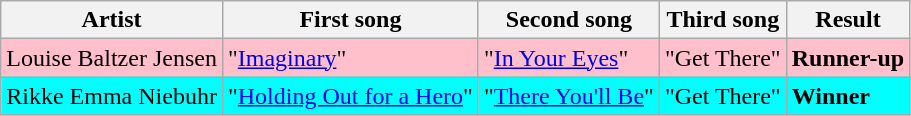<table class=wikitable>
<tr>
<th>Artist</th>
<th>First song</th>
<th>Second song</th>
<th>Third song</th>
<th>Result</th>
</tr>
<tr style="background:pink;">
<td>Louise Baltzer Jensen</td>
<td>"<a href='#'>Imaginary</a>"</td>
<td>"<a href='#'>In Your Eyes</a>"</td>
<td>"Get There"</td>
<td><strong>Runner-up</strong></td>
</tr>
<tr style="background:cyan;">
<td>Rikke Emma Niebuhr</td>
<td>"<a href='#'>Holding Out for a Hero</a>"</td>
<td>"<a href='#'>There You'll Be</a>"</td>
<td>"Get There"</td>
<td><strong>Winner</strong></td>
</tr>
</table>
